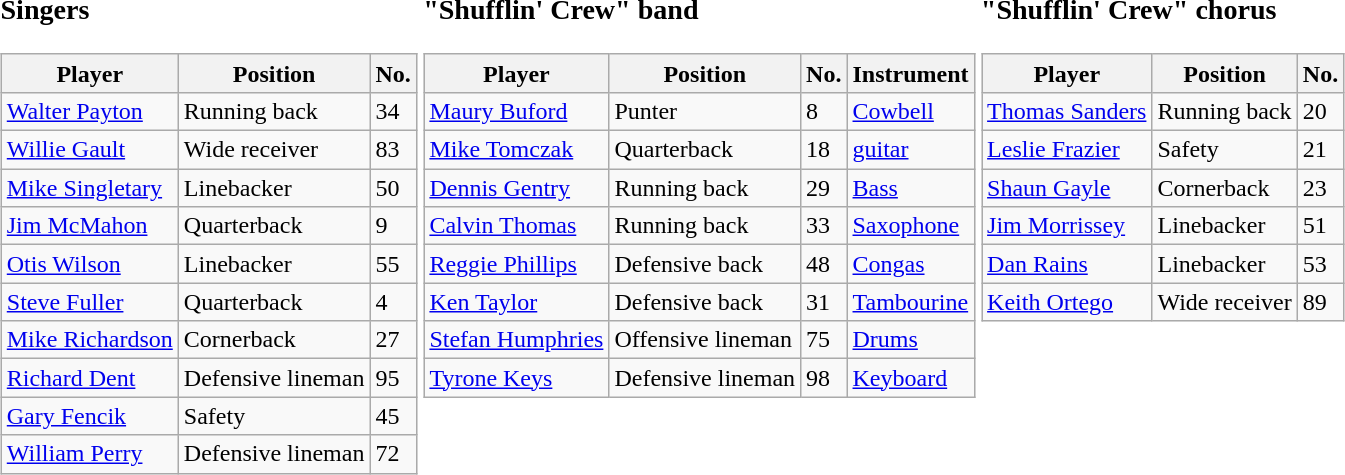<table ->
<tr>
<td style="vertical-align: top;"><br><h3>Singers</h3><table class="wikitable" style="margin:auto;">
<tr>
<th>Player</th>
<th>Position</th>
<th>No.</th>
</tr>
<tr>
<td><a href='#'>Walter Payton</a></td>
<td>Running back</td>
<td>34</td>
</tr>
<tr>
<td><a href='#'>Willie Gault</a></td>
<td>Wide receiver</td>
<td>83</td>
</tr>
<tr>
<td><a href='#'>Mike Singletary</a></td>
<td>Linebacker</td>
<td>50</td>
</tr>
<tr>
<td><a href='#'>Jim McMahon</a></td>
<td>Quarterback</td>
<td>9</td>
</tr>
<tr>
<td><a href='#'>Otis Wilson</a></td>
<td>Linebacker</td>
<td>55</td>
</tr>
<tr>
<td><a href='#'>Steve Fuller</a></td>
<td>Quarterback</td>
<td>4</td>
</tr>
<tr>
<td><a href='#'>Mike Richardson</a></td>
<td>Cornerback</td>
<td>27</td>
</tr>
<tr>
<td><a href='#'>Richard Dent</a></td>
<td>Defensive lineman</td>
<td>95</td>
</tr>
<tr>
<td><a href='#'>Gary Fencik</a></td>
<td>Safety</td>
<td>45</td>
</tr>
<tr>
<td><a href='#'>William Perry</a></td>
<td>Defensive lineman</td>
<td>72</td>
</tr>
</table>
</td>
<td style="vertical-align: top;"><br><h3>"Shufflin' Crew" band</h3><table class="wikitable" style="margin:auto;">
<tr>
<th>Player</th>
<th>Position</th>
<th>No.</th>
<th>Instrument</th>
</tr>
<tr>
<td><a href='#'>Maury Buford</a></td>
<td>Punter</td>
<td>8</td>
<td><a href='#'>Cowbell</a></td>
</tr>
<tr>
<td><a href='#'>Mike Tomczak</a></td>
<td>Quarterback</td>
<td>18</td>
<td><a href='#'>guitar</a></td>
</tr>
<tr>
<td><a href='#'>Dennis Gentry</a></td>
<td>Running back</td>
<td>29</td>
<td><a href='#'>Bass</a></td>
</tr>
<tr>
<td><a href='#'>Calvin Thomas</a></td>
<td>Running back</td>
<td>33</td>
<td><a href='#'>Saxophone</a></td>
</tr>
<tr>
<td><a href='#'>Reggie Phillips</a></td>
<td>Defensive back</td>
<td>48</td>
<td><a href='#'>Congas</a></td>
</tr>
<tr>
<td><a href='#'>Ken Taylor</a></td>
<td>Defensive back</td>
<td>31</td>
<td><a href='#'>Tambourine</a></td>
</tr>
<tr>
<td><a href='#'>Stefan Humphries</a></td>
<td>Offensive lineman</td>
<td>75</td>
<td><a href='#'>Drums</a></td>
</tr>
<tr>
<td><a href='#'>Tyrone Keys</a></td>
<td>Defensive lineman</td>
<td>98</td>
<td><a href='#'>Keyboard</a></td>
</tr>
</table>
</td>
<td style="vertical-align: top;"><br><h3>"Shufflin' Crew" chorus</h3><table class="wikitable" style="margin:auto;">
<tr>
<th>Player</th>
<th>Position</th>
<th>No.</th>
</tr>
<tr>
<td><a href='#'>Thomas Sanders</a></td>
<td>Running back</td>
<td>20</td>
</tr>
<tr>
<td><a href='#'>Leslie Frazier</a></td>
<td>Safety</td>
<td>21</td>
</tr>
<tr>
<td><a href='#'>Shaun Gayle</a></td>
<td>Cornerback</td>
<td>23</td>
</tr>
<tr>
<td><a href='#'>Jim Morrissey</a></td>
<td>Linebacker</td>
<td>51</td>
</tr>
<tr>
<td><a href='#'>Dan Rains</a></td>
<td>Linebacker</td>
<td>53</td>
</tr>
<tr>
<td><a href='#'>Keith Ortego</a></td>
<td>Wide receiver</td>
<td>89</td>
</tr>
</table>
</td>
</tr>
</table>
